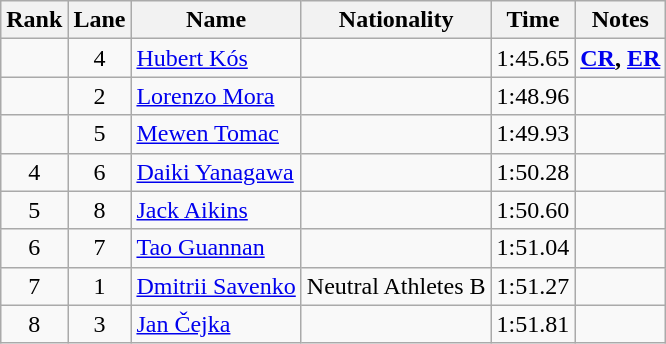<table class="wikitable sortable" style="text-align:center">
<tr>
<th>Rank</th>
<th>Lane</th>
<th>Name</th>
<th>Nationality</th>
<th>Time</th>
<th>Notes</th>
</tr>
<tr>
<td></td>
<td>4</td>
<td align=left><a href='#'>Hubert Kós</a></td>
<td align=left></td>
<td>1:45.65</td>
<td><strong><a href='#'>CR</a>, <a href='#'>ER</a></strong></td>
</tr>
<tr>
<td></td>
<td>2</td>
<td align=left><a href='#'>Lorenzo Mora</a></td>
<td align=left></td>
<td>1:48.96</td>
<td></td>
</tr>
<tr>
<td></td>
<td>5</td>
<td align=left><a href='#'>Mewen Tomac</a></td>
<td align=left></td>
<td>1:49.93</td>
<td></td>
</tr>
<tr>
<td>4</td>
<td>6</td>
<td align=left><a href='#'>Daiki Yanagawa</a></td>
<td align=left></td>
<td>1:50.28</td>
<td></td>
</tr>
<tr>
<td>5</td>
<td>8</td>
<td align=left><a href='#'>Jack Aikins</a></td>
<td align=left></td>
<td>1:50.60</td>
<td></td>
</tr>
<tr>
<td>6</td>
<td>7</td>
<td align=left><a href='#'>Tao Guannan</a></td>
<td align=left></td>
<td>1:51.04</td>
<td></td>
</tr>
<tr>
<td>7</td>
<td>1</td>
<td align=left><a href='#'>Dmitrii Savenko</a></td>
<td align=left> Neutral Athletes B</td>
<td>1:51.27</td>
<td></td>
</tr>
<tr>
<td>8</td>
<td>3</td>
<td align=left><a href='#'>Jan Čejka</a></td>
<td align=left></td>
<td>1:51.81</td>
<td></td>
</tr>
</table>
